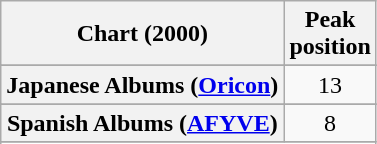<table class="wikitable sortable plainrowheaders">
<tr>
<th>Chart (2000)</th>
<th>Peak<br>position</th>
</tr>
<tr>
</tr>
<tr>
</tr>
<tr>
</tr>
<tr>
</tr>
<tr>
</tr>
<tr>
</tr>
<tr>
</tr>
<tr>
</tr>
<tr>
</tr>
<tr>
</tr>
<tr>
</tr>
<tr>
<th scope="row">Japanese Albums (<a href='#'>Oricon</a>)</th>
<td align="center">13</td>
</tr>
<tr>
</tr>
<tr>
</tr>
<tr>
<th scope="row">Spanish Albums (<a href='#'>AFYVE</a>)</th>
<td align="center">8</td>
</tr>
<tr>
</tr>
<tr>
</tr>
<tr>
</tr>
<tr>
</tr>
<tr>
</tr>
</table>
